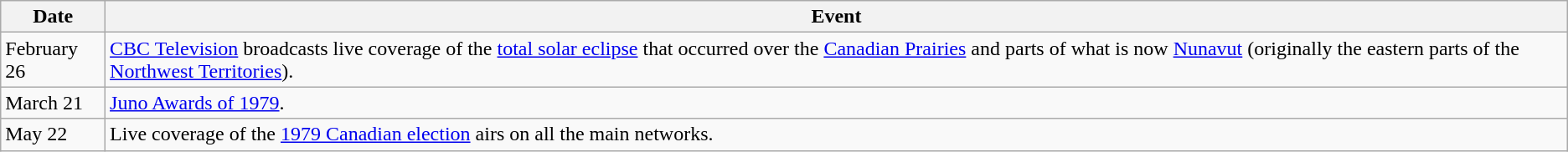<table class="wikitable">
<tr>
<th>Date</th>
<th>Event</th>
</tr>
<tr>
<td>February 26</td>
<td><a href='#'>CBC Television</a> broadcasts live coverage of the <a href='#'>total solar eclipse</a> that occurred over the <a href='#'>Canadian Prairies</a> and parts of what is now <a href='#'>Nunavut</a> (originally the eastern parts of the <a href='#'>Northwest Territories</a>).</td>
</tr>
<tr>
<td>March 21</td>
<td><a href='#'>Juno Awards of 1979</a>.</td>
</tr>
<tr>
<td>May 22</td>
<td>Live coverage of the <a href='#'>1979 Canadian election</a> airs on all the main networks.</td>
</tr>
</table>
